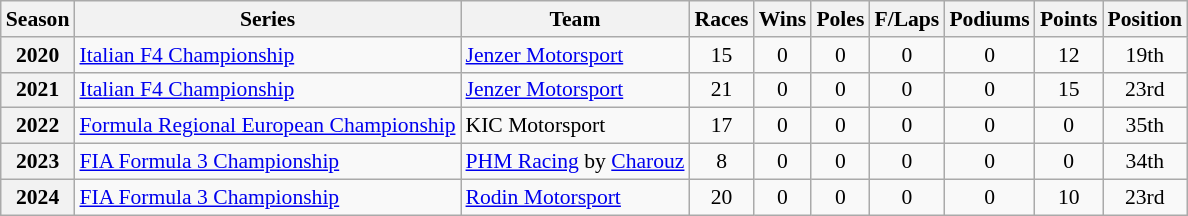<table class="wikitable" style="font-size: 90%; text-align:center">
<tr>
<th>Season</th>
<th>Series</th>
<th>Team</th>
<th>Races</th>
<th>Wins</th>
<th>Poles</th>
<th>F/Laps</th>
<th>Podiums</th>
<th>Points</th>
<th>Position</th>
</tr>
<tr>
<th>2020</th>
<td align=left><a href='#'>Italian F4 Championship</a></td>
<td align=left><a href='#'>Jenzer Motorsport</a></td>
<td>15</td>
<td>0</td>
<td>0</td>
<td>0</td>
<td>0</td>
<td>12</td>
<td>19th</td>
</tr>
<tr>
<th>2021</th>
<td align=left><a href='#'>Italian F4 Championship</a></td>
<td align=left><a href='#'>Jenzer Motorsport</a></td>
<td>21</td>
<td>0</td>
<td>0</td>
<td>0</td>
<td>0</td>
<td>15</td>
<td>23rd</td>
</tr>
<tr>
<th>2022</th>
<td align=left><a href='#'>Formula Regional European Championship</a></td>
<td align=left>KIC Motorsport</td>
<td>17</td>
<td>0</td>
<td>0</td>
<td>0</td>
<td>0</td>
<td>0</td>
<td>35th</td>
</tr>
<tr>
<th>2023</th>
<td align=left><a href='#'>FIA Formula 3 Championship</a></td>
<td align=left><a href='#'>PHM Racing</a> by <a href='#'>Charouz</a></td>
<td>8</td>
<td>0</td>
<td>0</td>
<td>0</td>
<td>0</td>
<td>0</td>
<td>34th</td>
</tr>
<tr>
<th>2024</th>
<td align="left"><a href='#'>FIA Formula 3 Championship</a></td>
<td align="left"><a href='#'>Rodin Motorsport</a></td>
<td>20</td>
<td>0</td>
<td>0</td>
<td>0</td>
<td>0</td>
<td>10</td>
<td>23rd</td>
</tr>
</table>
